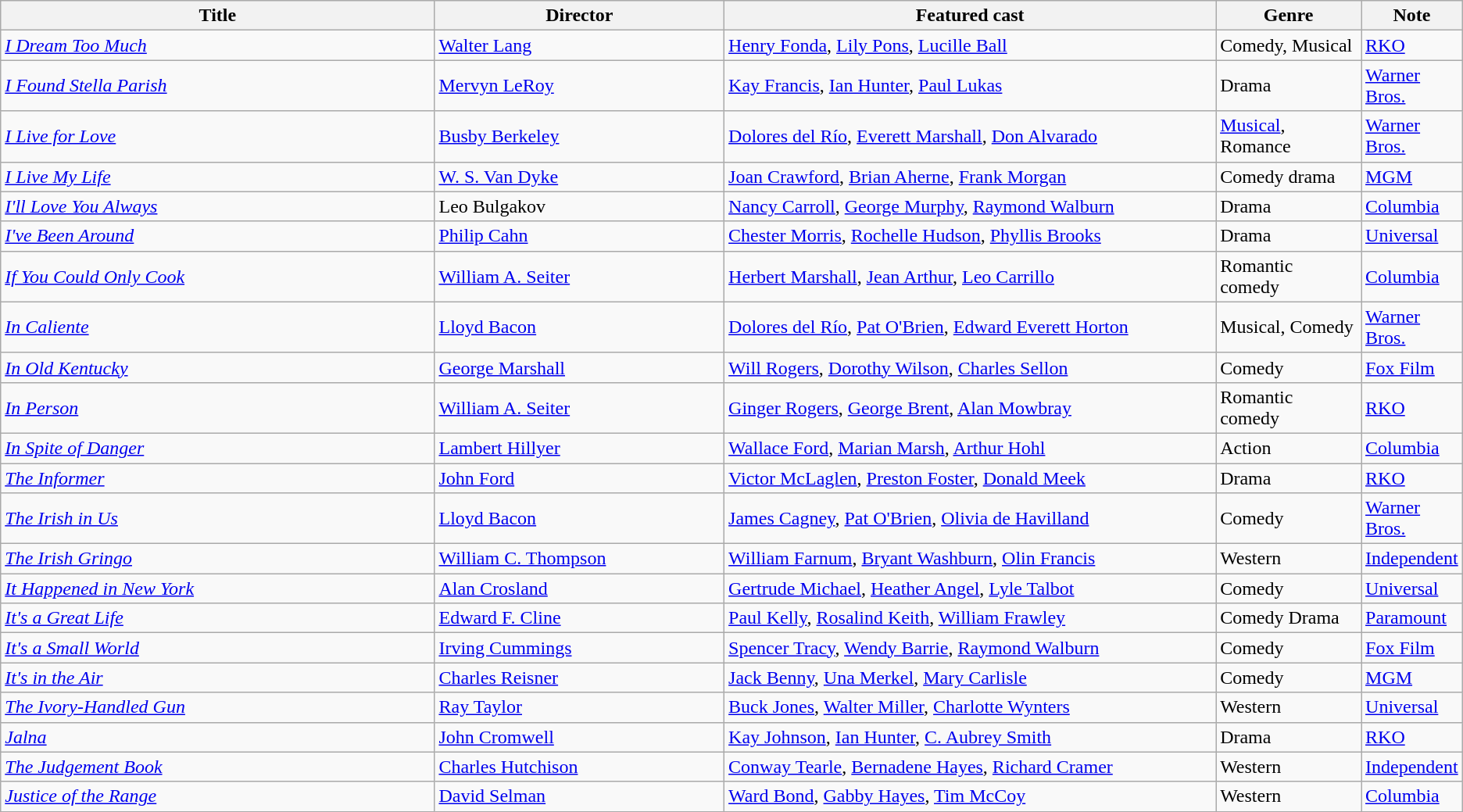<table class="wikitable">
<tr>
<th style="width:30%;">Title</th>
<th style="width:20%;">Director</th>
<th style="width:34%;">Featured cast</th>
<th style="width:10%;">Genre</th>
<th style="width:10%;">Note</th>
</tr>
<tr>
<td><em><a href='#'>I Dream Too Much</a></em></td>
<td><a href='#'>Walter Lang</a></td>
<td><a href='#'>Henry Fonda</a>, <a href='#'>Lily Pons</a>, <a href='#'>Lucille Ball</a></td>
<td>Comedy, Musical</td>
<td><a href='#'>RKO</a></td>
</tr>
<tr>
<td><em><a href='#'>I Found Stella Parish</a></em></td>
<td><a href='#'>Mervyn LeRoy</a></td>
<td><a href='#'>Kay Francis</a>, <a href='#'>Ian Hunter</a>, <a href='#'>Paul Lukas</a></td>
<td>Drama</td>
<td><a href='#'>Warner Bros.</a></td>
</tr>
<tr>
<td><em><a href='#'>I Live for Love</a></em></td>
<td><a href='#'>Busby Berkeley</a></td>
<td><a href='#'>Dolores del Río</a>, <a href='#'>Everett Marshall</a>, <a href='#'>Don Alvarado</a></td>
<td><a href='#'>Musical</a>, Romance</td>
<td><a href='#'>Warner Bros.</a></td>
</tr>
<tr>
<td><em><a href='#'>I Live My Life</a></em></td>
<td><a href='#'>W. S. Van Dyke</a></td>
<td><a href='#'>Joan Crawford</a>, <a href='#'>Brian Aherne</a>, <a href='#'>Frank Morgan</a></td>
<td>Comedy drama</td>
<td><a href='#'>MGM</a></td>
</tr>
<tr>
<td><em><a href='#'>I'll Love You Always</a></em></td>
<td>Leo Bulgakov</td>
<td><a href='#'>Nancy Carroll</a>, <a href='#'>George Murphy</a>, <a href='#'>Raymond Walburn</a></td>
<td>Drama</td>
<td><a href='#'>Columbia</a></td>
</tr>
<tr>
<td><em><a href='#'>I've Been Around</a></em></td>
<td><a href='#'>Philip Cahn</a></td>
<td><a href='#'>Chester Morris</a>, <a href='#'>Rochelle Hudson</a>, <a href='#'>Phyllis Brooks</a></td>
<td>Drama</td>
<td><a href='#'>Universal</a></td>
</tr>
<tr>
<td><em><a href='#'>If You Could Only Cook</a></em></td>
<td><a href='#'>William A. Seiter</a></td>
<td><a href='#'>Herbert Marshall</a>, <a href='#'>Jean Arthur</a>, <a href='#'>Leo Carrillo</a></td>
<td>Romantic comedy</td>
<td><a href='#'>Columbia</a></td>
</tr>
<tr>
<td><em><a href='#'>In Caliente</a></em></td>
<td><a href='#'>Lloyd Bacon</a></td>
<td><a href='#'>Dolores del Río</a>, <a href='#'>Pat O'Brien</a>, <a href='#'>Edward Everett Horton</a></td>
<td>Musical, Comedy</td>
<td><a href='#'>Warner Bros.</a></td>
</tr>
<tr>
<td><em><a href='#'>In Old Kentucky</a></em></td>
<td><a href='#'>George Marshall</a></td>
<td><a href='#'>Will Rogers</a>, <a href='#'>Dorothy Wilson</a>, <a href='#'>Charles Sellon</a></td>
<td>Comedy</td>
<td><a href='#'>Fox Film</a></td>
</tr>
<tr>
<td><em><a href='#'>In Person</a></em></td>
<td><a href='#'>William A. Seiter</a></td>
<td><a href='#'>Ginger Rogers</a>, <a href='#'>George Brent</a>, <a href='#'>Alan Mowbray</a></td>
<td>Romantic comedy</td>
<td><a href='#'>RKO</a></td>
</tr>
<tr>
<td><em><a href='#'>In Spite of Danger</a></em></td>
<td><a href='#'>Lambert Hillyer</a></td>
<td><a href='#'>Wallace Ford</a>, <a href='#'>Marian Marsh</a>, <a href='#'>Arthur Hohl</a></td>
<td>Action</td>
<td><a href='#'>Columbia</a></td>
</tr>
<tr>
<td><em><a href='#'>The Informer</a></em></td>
<td><a href='#'>John Ford</a></td>
<td><a href='#'>Victor McLaglen</a>, <a href='#'>Preston Foster</a>, <a href='#'>Donald Meek</a></td>
<td>Drama</td>
<td><a href='#'>RKO</a></td>
</tr>
<tr>
<td><em><a href='#'>The Irish in Us</a></em></td>
<td><a href='#'>Lloyd Bacon</a></td>
<td><a href='#'>James Cagney</a>, <a href='#'>Pat O'Brien</a>, <a href='#'>Olivia de Havilland</a></td>
<td>Comedy</td>
<td><a href='#'>Warner Bros.</a></td>
</tr>
<tr>
<td><em><a href='#'>The Irish Gringo</a></em></td>
<td><a href='#'>William C. Thompson</a></td>
<td><a href='#'>William Farnum</a>, <a href='#'>Bryant Washburn</a>, <a href='#'>Olin Francis</a></td>
<td>Western</td>
<td><a href='#'>Independent</a></td>
</tr>
<tr>
<td><em><a href='#'>It Happened in New York</a></em></td>
<td><a href='#'>Alan Crosland</a></td>
<td><a href='#'>Gertrude Michael</a>, <a href='#'>Heather Angel</a>, <a href='#'>Lyle Talbot</a></td>
<td>Comedy</td>
<td><a href='#'>Universal</a></td>
</tr>
<tr>
<td><em><a href='#'>It's a Great Life</a></em></td>
<td><a href='#'>Edward F. Cline</a></td>
<td><a href='#'>Paul Kelly</a>, <a href='#'>Rosalind Keith</a>, <a href='#'>William Frawley</a></td>
<td>Comedy Drama</td>
<td><a href='#'>Paramount</a></td>
</tr>
<tr>
<td><em><a href='#'>It's a Small World</a></em></td>
<td><a href='#'>Irving Cummings</a></td>
<td><a href='#'>Spencer Tracy</a>, <a href='#'>Wendy Barrie</a>, <a href='#'>Raymond Walburn</a></td>
<td>Comedy</td>
<td><a href='#'>Fox Film</a></td>
</tr>
<tr>
<td><em><a href='#'>It's in the Air</a></em></td>
<td><a href='#'>Charles Reisner</a></td>
<td><a href='#'>Jack Benny</a>, <a href='#'>Una Merkel</a>, <a href='#'>Mary Carlisle</a></td>
<td>Comedy</td>
<td><a href='#'>MGM</a></td>
</tr>
<tr>
<td><em><a href='#'>The Ivory-Handled Gun</a></em></td>
<td><a href='#'>Ray Taylor</a></td>
<td><a href='#'>Buck Jones</a>, <a href='#'>Walter Miller</a>, <a href='#'>Charlotte Wynters</a></td>
<td>Western</td>
<td><a href='#'>Universal</a></td>
</tr>
<tr>
<td><em><a href='#'>Jalna</a></em></td>
<td><a href='#'>John Cromwell</a></td>
<td><a href='#'>Kay Johnson</a>, <a href='#'>Ian Hunter</a>, <a href='#'>C. Aubrey Smith</a></td>
<td>Drama</td>
<td><a href='#'>RKO</a></td>
</tr>
<tr>
<td><em><a href='#'>The Judgement Book</a></em></td>
<td><a href='#'>Charles Hutchison</a></td>
<td><a href='#'>Conway Tearle</a>, <a href='#'>Bernadene Hayes</a>, <a href='#'>Richard Cramer</a></td>
<td>Western</td>
<td><a href='#'>Independent</a></td>
</tr>
<tr>
<td><em><a href='#'>Justice of the Range</a></em></td>
<td><a href='#'>David Selman</a></td>
<td><a href='#'>Ward Bond</a>, <a href='#'>Gabby Hayes</a>, <a href='#'>Tim McCoy</a></td>
<td>Western</td>
<td><a href='#'>Columbia</a></td>
</tr>
</table>
